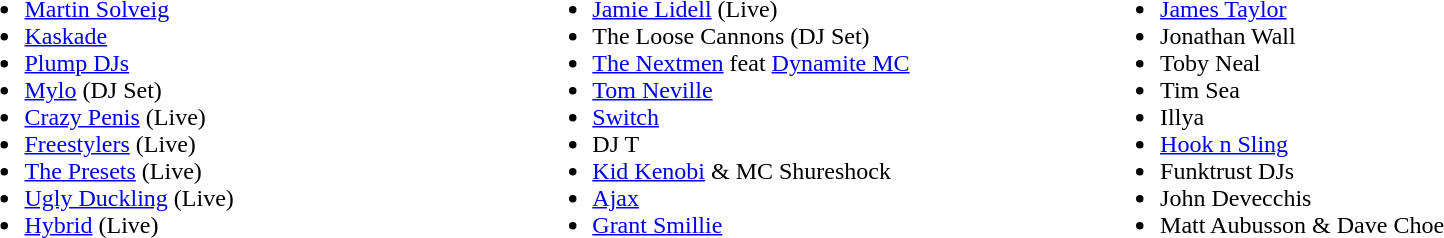<table width=90%|>
<tr>
<td width=33%><br><ul><li><a href='#'>Martin Solveig</a></li><li><a href='#'>Kaskade</a></li><li><a href='#'>Plump DJs</a></li><li><a href='#'>Mylo</a> (DJ Set)</li><li><a href='#'>Crazy Penis</a> (Live)</li><li><a href='#'>Freestylers</a> (Live)</li><li><a href='#'>The Presets</a> (Live)</li><li><a href='#'>Ugly Duckling</a> (Live)</li><li><a href='#'>Hybrid</a> (Live)</li></ul></td>
<td width=33%><br><ul><li><a href='#'>Jamie Lidell</a> (Live)</li><li>The Loose Cannons (DJ Set)</li><li><a href='#'>The Nextmen</a> feat <a href='#'>Dynamite MC</a></li><li><a href='#'>Tom Neville</a></li><li><a href='#'>Switch</a></li><li>DJ T</li><li><a href='#'>Kid Kenobi</a> & MC Shureshock</li><li><a href='#'>Ajax</a></li><li><a href='#'>Grant Smillie</a></li></ul></td>
<td width=33%><br><ul><li><a href='#'>James Taylor</a></li><li>Jonathan Wall</li><li>Toby Neal</li><li>Tim Sea</li><li>Illya</li><li><a href='#'>Hook n Sling</a></li><li>Funktrust DJs</li><li>John Devecchis</li><li>Matt Aubusson & Dave Choe</li></ul></td>
</tr>
</table>
